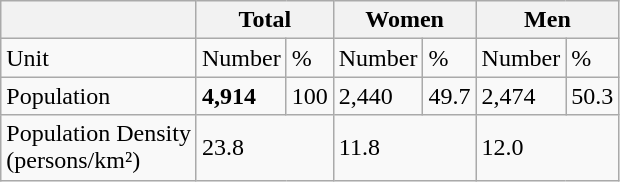<table class="wikitable">
<tr>
<th> </th>
<th colspan=2>Total</th>
<th colspan=2>Women</th>
<th colspan=2>Men</th>
</tr>
<tr>
<td>Unit</td>
<td>Number</td>
<td>%</td>
<td>Number</td>
<td>%</td>
<td>Number</td>
<td>%</td>
</tr>
<tr>
<td>Population</td>
<td><strong>4,914</strong></td>
<td>100</td>
<td>2,440</td>
<td>49.7</td>
<td>2,474</td>
<td>50.3</td>
</tr>
<tr>
<td>Population Density<br>(persons/km²)</td>
<td colspan=2>23.8</td>
<td colspan=2>11.8</td>
<td colspan=2>12.0</td>
</tr>
</table>
